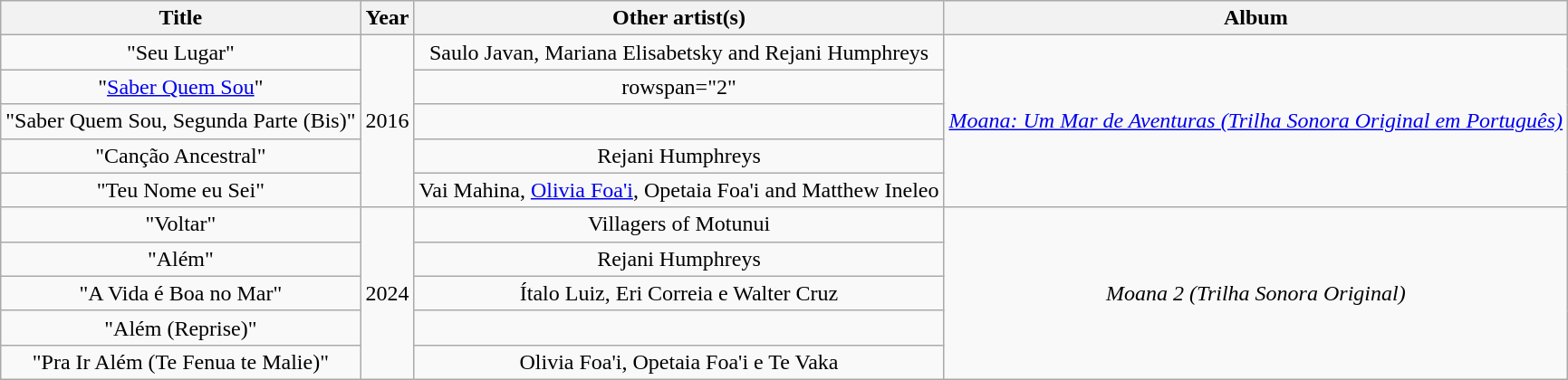<table class="wikitable plainrowheaders" style="text-align:center">
<tr>
<th>Title</th>
<th>Year</th>
<th>Other artist(s)</th>
<th>Album</th>
</tr>
<tr>
<td>"Seu Lugar"</td>
<td rowspan="5">2016</td>
<td>Saulo Javan, Mariana Elisabetsky and Rejani Humphreys</td>
<td rowspan="5"><em><a href='#'>Moana: Um Mar de Aventuras (Trilha Sonora Original em Português)</a></em></td>
</tr>
<tr>
<td>"<a href='#'>Saber Quem Sou</a>"</td>
<td>rowspan="2" </td>
</tr>
<tr>
<td>"Saber Quem Sou, Segunda Parte (Bis)"</td>
</tr>
<tr>
<td>"Canção Ancestral"</td>
<td>Rejani Humphreys</td>
</tr>
<tr>
<td>"Teu Nome eu Sei"</td>
<td>Vai Mahina, <a href='#'>Olivia Foa'i</a>, Opetaia Foa'i and Matthew Ineleo</td>
</tr>
<tr>
<td>"Voltar"</td>
<td rowspan="5">2024</td>
<td align="center">Villagers of Motunui</td>
<td rowspan="5"><em>Moana 2 (Trilha Sonora Original)</em></td>
</tr>
<tr>
<td>"Além"</td>
<td align="center">Rejani Humphreys</td>
</tr>
<tr>
<td>"A Vida é Boa no Mar"</td>
<td align="center">Ítalo Luiz, Eri Correia e Walter Cruz</td>
</tr>
<tr>
<td>"Além (Reprise)"</td>
<td></td>
</tr>
<tr>
<td>"Pra Ir Além (Te Fenua te Malie)"</td>
<td align="center">Olivia Foa'i, Opetaia Foa'i e Te Vaka</td>
</tr>
</table>
